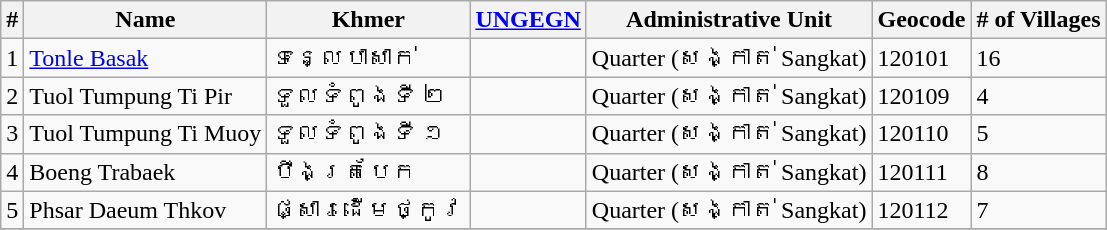<table class="wikitable sortable">
<tr>
<th>#</th>
<th>Name</th>
<th>Khmer</th>
<th><a href='#'>UNGEGN</a></th>
<th>Administrative Unit</th>
<th>Geocode</th>
<th># of Villages</th>
</tr>
<tr>
<td>1</td>
<td><a href='#'>Tonle Basak</a></td>
<td>ទន្លេបាសាក់</td>
<td></td>
<td>Quarter (សង្កាត់ Sangkat)</td>
<td>120101</td>
<td>16</td>
</tr>
<tr>
<td>2</td>
<td>Tuol Tumpung Ti Pir</td>
<td>ទួលទំពូងទី ២</td>
<td></td>
<td>Quarter (សង្កាត់ Sangkat)</td>
<td>120109</td>
<td>4</td>
</tr>
<tr>
<td>3</td>
<td>Tuol Tumpung Ti Muoy</td>
<td>ទួលទំពូងទី ១</td>
<td></td>
<td>Quarter (សង្កាត់ Sangkat)</td>
<td>120110</td>
<td>5</td>
</tr>
<tr>
<td>4</td>
<td>Boeng Trabaek</td>
<td>បឹងត្របែក</td>
<td></td>
<td>Quarter (សង្កាត់ Sangkat)</td>
<td>120111</td>
<td>8</td>
</tr>
<tr>
<td>5</td>
<td>Phsar Daeum Thkov</td>
<td>ផ្សារដើមថ្កូវ</td>
<td></td>
<td>Quarter (សង្កាត់ Sangkat)</td>
<td>120112</td>
<td>7</td>
</tr>
<tr>
</tr>
</table>
